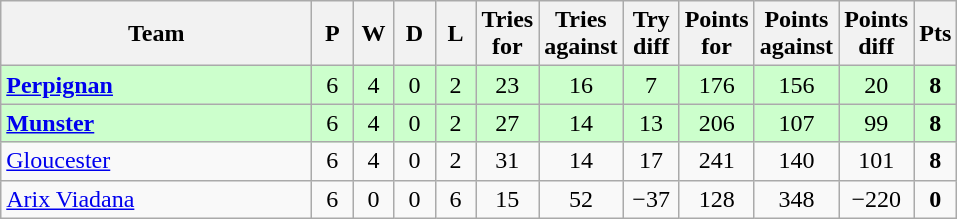<table class="wikitable" style="text-align: center;">
<tr>
<th width="200">Team</th>
<th width="20">P</th>
<th width="20">W</th>
<th width="20">D</th>
<th width="20">L</th>
<th width="20">Tries for</th>
<th width="20">Tries against</th>
<th width="30">Try diff</th>
<th width="20">Points for</th>
<th width="20">Points against</th>
<th width="25">Points diff</th>
<th width="20">Pts</th>
</tr>
<tr bgcolor="#ccffcc">
<td align=left> <strong><a href='#'>Perpignan</a></strong></td>
<td>6</td>
<td>4</td>
<td>0</td>
<td>2</td>
<td>23</td>
<td>16</td>
<td>7</td>
<td>176</td>
<td>156</td>
<td>20</td>
<td><strong>8</strong></td>
</tr>
<tr bgcolor="#ccffcc">
<td align=left> <strong><a href='#'>Munster</a></strong></td>
<td>6</td>
<td>4</td>
<td>0</td>
<td>2</td>
<td>27</td>
<td>14</td>
<td>13</td>
<td>206</td>
<td>107</td>
<td>99</td>
<td><strong>8</strong></td>
</tr>
<tr>
<td align=left> <a href='#'>Gloucester</a></td>
<td>6</td>
<td>4</td>
<td>0</td>
<td>2</td>
<td>31</td>
<td>14</td>
<td>17</td>
<td>241</td>
<td>140</td>
<td>101</td>
<td><strong>8</strong></td>
</tr>
<tr>
<td align=left> <a href='#'>Arix Viadana</a></td>
<td>6</td>
<td>0</td>
<td>0</td>
<td>6</td>
<td>15</td>
<td>52</td>
<td>−37</td>
<td>128</td>
<td>348</td>
<td>−220</td>
<td><strong>0</strong></td>
</tr>
</table>
